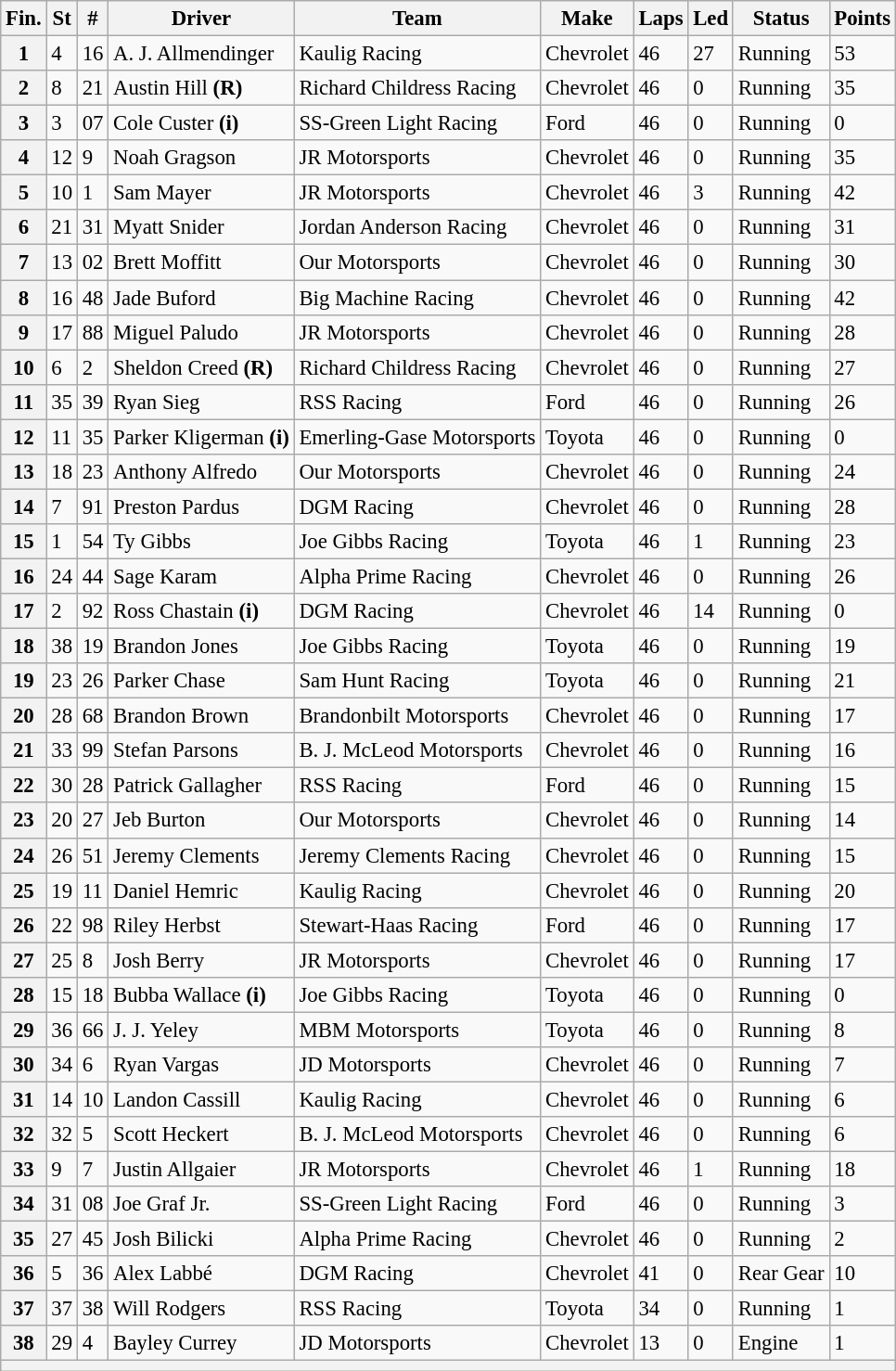<table class="wikitable" style="font-size:95%">
<tr>
<th>Fin.</th>
<th>St</th>
<th>#</th>
<th>Driver</th>
<th>Team</th>
<th>Make</th>
<th>Laps</th>
<th>Led</th>
<th>Status</th>
<th>Points</th>
</tr>
<tr>
<th>1</th>
<td>4</td>
<td>16</td>
<td>A. J. Allmendinger</td>
<td>Kaulig Racing</td>
<td>Chevrolet</td>
<td>46</td>
<td>27</td>
<td>Running</td>
<td>53</td>
</tr>
<tr>
<th>2</th>
<td>8</td>
<td>21</td>
<td>Austin Hill <strong>(R)</strong></td>
<td>Richard Childress Racing</td>
<td>Chevrolet</td>
<td>46</td>
<td>0</td>
<td>Running</td>
<td>35</td>
</tr>
<tr>
<th>3</th>
<td>3</td>
<td>07</td>
<td>Cole Custer <strong>(i)</strong></td>
<td>SS-Green Light Racing</td>
<td>Ford</td>
<td>46</td>
<td>0</td>
<td>Running</td>
<td>0</td>
</tr>
<tr>
<th>4</th>
<td>12</td>
<td>9</td>
<td>Noah Gragson</td>
<td>JR Motorsports</td>
<td>Chevrolet</td>
<td>46</td>
<td>0</td>
<td>Running</td>
<td>35</td>
</tr>
<tr>
<th>5</th>
<td>10</td>
<td>1</td>
<td>Sam Mayer</td>
<td>JR Motorsports</td>
<td>Chevrolet</td>
<td>46</td>
<td>3</td>
<td>Running</td>
<td>42</td>
</tr>
<tr>
<th>6</th>
<td>21</td>
<td>31</td>
<td>Myatt Snider</td>
<td>Jordan Anderson Racing</td>
<td>Chevrolet</td>
<td>46</td>
<td>0</td>
<td>Running</td>
<td>31</td>
</tr>
<tr>
<th>7</th>
<td>13</td>
<td>02</td>
<td>Brett Moffitt</td>
<td>Our Motorsports</td>
<td>Chevrolet</td>
<td>46</td>
<td>0</td>
<td>Running</td>
<td>30</td>
</tr>
<tr>
<th>8</th>
<td>16</td>
<td>48</td>
<td>Jade Buford</td>
<td>Big Machine Racing</td>
<td>Chevrolet</td>
<td>46</td>
<td>0</td>
<td>Running</td>
<td>42</td>
</tr>
<tr>
<th>9</th>
<td>17</td>
<td>88</td>
<td>Miguel Paludo</td>
<td>JR Motorsports</td>
<td>Chevrolet</td>
<td>46</td>
<td>0</td>
<td>Running</td>
<td>28</td>
</tr>
<tr>
<th>10</th>
<td>6</td>
<td>2</td>
<td>Sheldon Creed <strong>(R)</strong></td>
<td>Richard Childress Racing</td>
<td>Chevrolet</td>
<td>46</td>
<td>0</td>
<td>Running</td>
<td>27</td>
</tr>
<tr>
<th>11</th>
<td>35</td>
<td>39</td>
<td>Ryan Sieg</td>
<td>RSS Racing</td>
<td>Ford</td>
<td>46</td>
<td>0</td>
<td>Running</td>
<td>26</td>
</tr>
<tr>
<th>12</th>
<td>11</td>
<td>35</td>
<td>Parker Kligerman <strong>(i)</strong></td>
<td>Emerling-Gase Motorsports</td>
<td>Toyota</td>
<td>46</td>
<td>0</td>
<td>Running</td>
<td>0</td>
</tr>
<tr>
<th>13</th>
<td>18</td>
<td>23</td>
<td>Anthony Alfredo</td>
<td>Our Motorsports</td>
<td>Chevrolet</td>
<td>46</td>
<td>0</td>
<td>Running</td>
<td>24</td>
</tr>
<tr>
<th>14</th>
<td>7</td>
<td>91</td>
<td>Preston Pardus</td>
<td>DGM Racing</td>
<td>Chevrolet</td>
<td>46</td>
<td>0</td>
<td>Running</td>
<td>28</td>
</tr>
<tr>
<th>15</th>
<td>1</td>
<td>54</td>
<td>Ty Gibbs</td>
<td>Joe Gibbs Racing</td>
<td>Toyota</td>
<td>46</td>
<td>1</td>
<td>Running</td>
<td>23</td>
</tr>
<tr>
<th>16</th>
<td>24</td>
<td>44</td>
<td>Sage Karam</td>
<td>Alpha Prime Racing</td>
<td>Chevrolet</td>
<td>46</td>
<td>0</td>
<td>Running</td>
<td>26</td>
</tr>
<tr>
<th>17</th>
<td>2</td>
<td>92</td>
<td>Ross Chastain <strong>(i)</strong></td>
<td>DGM Racing</td>
<td>Chevrolet</td>
<td>46</td>
<td>14</td>
<td>Running</td>
<td>0</td>
</tr>
<tr>
<th>18</th>
<td>38</td>
<td>19</td>
<td>Brandon Jones</td>
<td>Joe Gibbs Racing</td>
<td>Toyota</td>
<td>46</td>
<td>0</td>
<td>Running</td>
<td>19</td>
</tr>
<tr>
<th>19</th>
<td>23</td>
<td>26</td>
<td>Parker Chase</td>
<td>Sam Hunt Racing</td>
<td>Toyota</td>
<td>46</td>
<td>0</td>
<td>Running</td>
<td>21</td>
</tr>
<tr>
<th>20</th>
<td>28</td>
<td>68</td>
<td>Brandon Brown</td>
<td>Brandonbilt Motorsports</td>
<td>Chevrolet</td>
<td>46</td>
<td>0</td>
<td>Running</td>
<td>17</td>
</tr>
<tr>
<th>21</th>
<td>33</td>
<td>99</td>
<td>Stefan Parsons</td>
<td>B. J. McLeod Motorsports</td>
<td>Chevrolet</td>
<td>46</td>
<td>0</td>
<td>Running</td>
<td>16</td>
</tr>
<tr>
<th>22</th>
<td>30</td>
<td>28</td>
<td>Patrick Gallagher</td>
<td>RSS Racing</td>
<td>Ford</td>
<td>46</td>
<td>0</td>
<td>Running</td>
<td>15</td>
</tr>
<tr>
<th>23</th>
<td>20</td>
<td>27</td>
<td>Jeb Burton</td>
<td>Our Motorsports</td>
<td>Chevrolet</td>
<td>46</td>
<td>0</td>
<td>Running</td>
<td>14</td>
</tr>
<tr>
<th>24</th>
<td>26</td>
<td>51</td>
<td>Jeremy Clements</td>
<td>Jeremy Clements Racing</td>
<td>Chevrolet</td>
<td>46</td>
<td>0</td>
<td>Running</td>
<td>15</td>
</tr>
<tr>
<th>25</th>
<td>19</td>
<td>11</td>
<td>Daniel Hemric</td>
<td>Kaulig Racing</td>
<td>Chevrolet</td>
<td>46</td>
<td>0</td>
<td>Running</td>
<td>20</td>
</tr>
<tr>
<th>26</th>
<td>22</td>
<td>98</td>
<td>Riley Herbst</td>
<td>Stewart-Haas Racing</td>
<td>Ford</td>
<td>46</td>
<td>0</td>
<td>Running</td>
<td>17</td>
</tr>
<tr>
<th>27</th>
<td>25</td>
<td>8</td>
<td>Josh Berry</td>
<td>JR Motorsports</td>
<td>Chevrolet</td>
<td>46</td>
<td>0</td>
<td>Running</td>
<td>17</td>
</tr>
<tr>
<th>28</th>
<td>15</td>
<td>18</td>
<td>Bubba Wallace <strong>(i)</strong></td>
<td>Joe Gibbs Racing</td>
<td>Toyota</td>
<td>46</td>
<td>0</td>
<td>Running</td>
<td>0</td>
</tr>
<tr>
<th>29</th>
<td>36</td>
<td>66</td>
<td>J. J. Yeley</td>
<td>MBM Motorsports</td>
<td>Toyota</td>
<td>46</td>
<td>0</td>
<td>Running</td>
<td>8</td>
</tr>
<tr>
<th>30</th>
<td>34</td>
<td>6</td>
<td>Ryan Vargas</td>
<td>JD Motorsports</td>
<td>Chevrolet</td>
<td>46</td>
<td>0</td>
<td>Running</td>
<td>7</td>
</tr>
<tr>
<th>31</th>
<td>14</td>
<td>10</td>
<td>Landon Cassill</td>
<td>Kaulig Racing</td>
<td>Chevrolet</td>
<td>46</td>
<td>0</td>
<td>Running</td>
<td>6</td>
</tr>
<tr>
<th>32</th>
<td>32</td>
<td>5</td>
<td>Scott Heckert</td>
<td>B. J. McLeod Motorsports</td>
<td>Chevrolet</td>
<td>46</td>
<td>0</td>
<td>Running</td>
<td>6</td>
</tr>
<tr>
<th>33</th>
<td>9</td>
<td>7</td>
<td>Justin Allgaier</td>
<td>JR Motorsports</td>
<td>Chevrolet</td>
<td>46</td>
<td>1</td>
<td>Running</td>
<td>18</td>
</tr>
<tr>
<th>34</th>
<td>31</td>
<td>08</td>
<td>Joe Graf Jr.</td>
<td>SS-Green Light Racing</td>
<td>Ford</td>
<td>46</td>
<td>0</td>
<td>Running</td>
<td>3</td>
</tr>
<tr>
<th>35</th>
<td>27</td>
<td>45</td>
<td>Josh Bilicki</td>
<td>Alpha Prime Racing</td>
<td>Chevrolet</td>
<td>46</td>
<td>0</td>
<td>Running</td>
<td>2</td>
</tr>
<tr>
<th>36</th>
<td>5</td>
<td>36</td>
<td>Alex Labbé</td>
<td>DGM Racing</td>
<td>Chevrolet</td>
<td>41</td>
<td>0</td>
<td>Rear Gear</td>
<td>10</td>
</tr>
<tr>
<th>37</th>
<td>37</td>
<td>38</td>
<td>Will Rodgers</td>
<td>RSS Racing</td>
<td>Toyota</td>
<td>34</td>
<td>0</td>
<td>Running</td>
<td>1</td>
</tr>
<tr>
<th>38</th>
<td>29</td>
<td>4</td>
<td>Bayley Currey</td>
<td>JD Motorsports</td>
<td>Chevrolet</td>
<td>13</td>
<td>0</td>
<td>Engine</td>
<td>1</td>
</tr>
<tr>
<th colspan="10"></th>
</tr>
</table>
